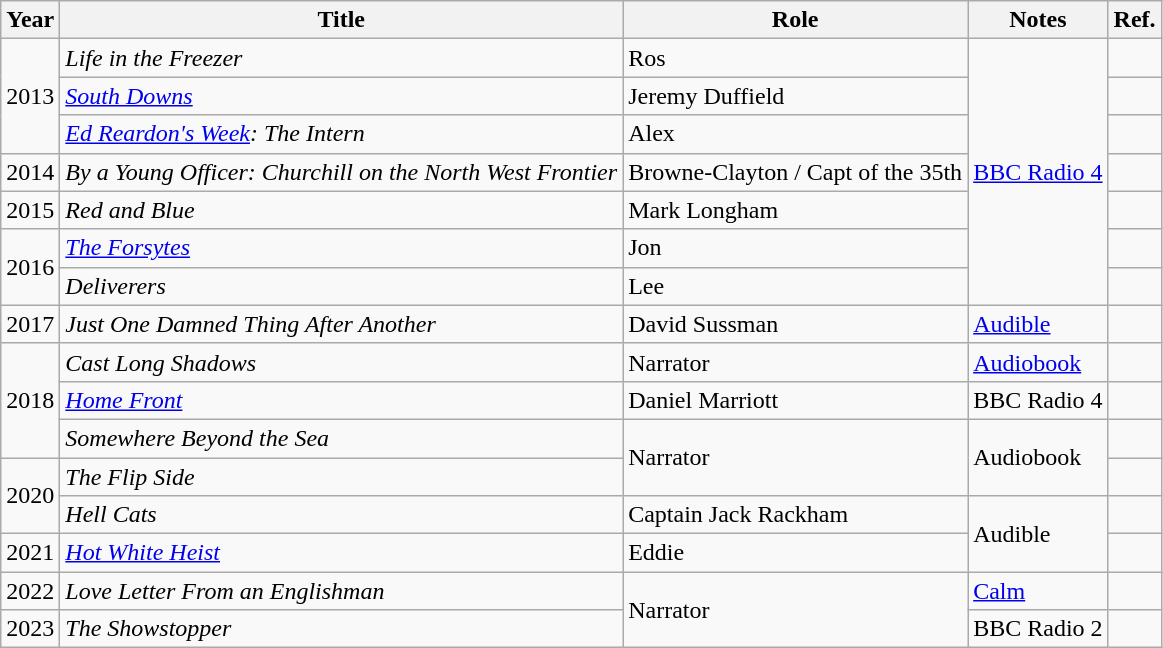<table class="wikitable sortable">
<tr>
<th>Year</th>
<th>Title</th>
<th>Role</th>
<th>Notes</th>
<th>Ref.</th>
</tr>
<tr>
<td rowspan="3">2013</td>
<td><em>Life in the Freezer</em></td>
<td>Ros</td>
<td rowspan="7"><a href='#'>BBC Radio 4</a></td>
<td></td>
</tr>
<tr>
<td><em><a href='#'>South Downs</a></em></td>
<td>Jeremy Duffield</td>
<td></td>
</tr>
<tr>
<td><em><a href='#'>Ed Reardon's Week</a>: The Intern</em></td>
<td>Alex</td>
<td></td>
</tr>
<tr>
<td>2014</td>
<td><em>By a Young Officer: Churchill on the North West Frontier</em></td>
<td>Browne-Clayton / Capt of the 35th</td>
<td></td>
</tr>
<tr>
<td>2015</td>
<td><em>Red and Blue</em></td>
<td>Mark Longham</td>
<td></td>
</tr>
<tr>
<td rowspan="2">2016</td>
<td><em><a href='#'>The Forsytes</a></em></td>
<td>Jon</td>
<td></td>
</tr>
<tr>
<td><em>Deliverers</em></td>
<td>Lee</td>
<td></td>
</tr>
<tr>
<td>2017</td>
<td><em>Just One Damned Thing After Another</em></td>
<td>David Sussman</td>
<td><a href='#'>Audible</a></td>
<td></td>
</tr>
<tr>
<td rowspan="3">2018</td>
<td><em>Cast Long Shadows</em></td>
<td>Narrator</td>
<td><a href='#'>Audiobook</a></td>
<td></td>
</tr>
<tr>
<td><em><a href='#'>Home Front</a></em></td>
<td>Daniel Marriott</td>
<td>BBC Radio 4</td>
<td></td>
</tr>
<tr>
<td><em>Somewhere Beyond the Sea</em></td>
<td rowspan="2">Narrator</td>
<td rowspan="2">Audiobook</td>
<td></td>
</tr>
<tr>
<td rowspan="2">2020</td>
<td><em>The Flip Side</em></td>
<td></td>
</tr>
<tr>
<td><em>Hell Cats</em></td>
<td>Captain Jack Rackham</td>
<td rowspan="2">Audible</td>
<td></td>
</tr>
<tr>
<td>2021</td>
<td><em><a href='#'>Hot White Heist</a></em></td>
<td>Eddie</td>
<td></td>
</tr>
<tr>
<td>2022</td>
<td><em>Love Letter From an Englishman</em></td>
<td rowspan="2">Narrator</td>
<td><a href='#'>Calm</a></td>
<td></td>
</tr>
<tr>
<td>2023</td>
<td><em>The Showstopper</em></td>
<td>BBC Radio 2</td>
<td></td>
</tr>
</table>
